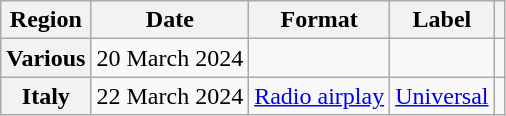<table class="wikitable plainrowheaders">
<tr>
<th scope="col">Region</th>
<th scope="col">Date</th>
<th scope="col">Format</th>
<th scope="col">Label</th>
<th scope="col"></th>
</tr>
<tr>
<th scope="row">Various</th>
<td>20 March 2024</td>
<td></td>
<td></td>
<td style="text-align:center"></td>
</tr>
<tr>
<th scope="row">Italy</th>
<td>22 March 2024</td>
<td><a href='#'>Radio airplay</a></td>
<td><a href='#'>Universal</a></td>
<td style="text-align:center"></td>
</tr>
</table>
